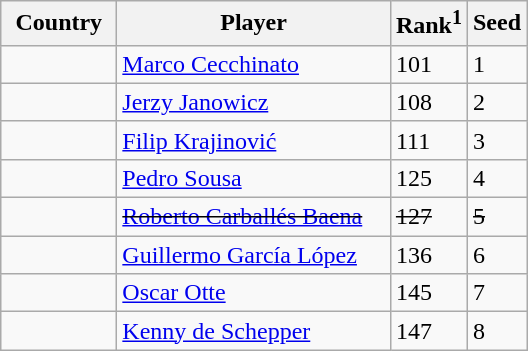<table class="sortable wikitable">
<tr>
<th width="70">Country</th>
<th width="175">Player</th>
<th>Rank<sup>1</sup></th>
<th>Seed</th>
</tr>
<tr>
<td></td>
<td><a href='#'>Marco Cecchinato</a></td>
<td>101</td>
<td>1</td>
</tr>
<tr>
<td></td>
<td><a href='#'>Jerzy Janowicz</a></td>
<td>108</td>
<td>2</td>
</tr>
<tr>
<td></td>
<td><a href='#'>Filip Krajinović</a></td>
<td>111</td>
<td>3</td>
</tr>
<tr>
<td></td>
<td><a href='#'>Pedro Sousa</a></td>
<td>125</td>
<td>4</td>
</tr>
<tr>
<td><s></s></td>
<td><s><a href='#'>Roberto Carballés Baena</a></s></td>
<td><s>127</s></td>
<td><s>5</s></td>
</tr>
<tr>
<td></td>
<td><a href='#'>Guillermo García López</a></td>
<td>136</td>
<td>6</td>
</tr>
<tr>
<td></td>
<td><a href='#'>Oscar Otte</a></td>
<td>145</td>
<td>7</td>
</tr>
<tr>
<td></td>
<td><a href='#'>Kenny de Schepper</a></td>
<td>147</td>
<td>8</td>
</tr>
</table>
